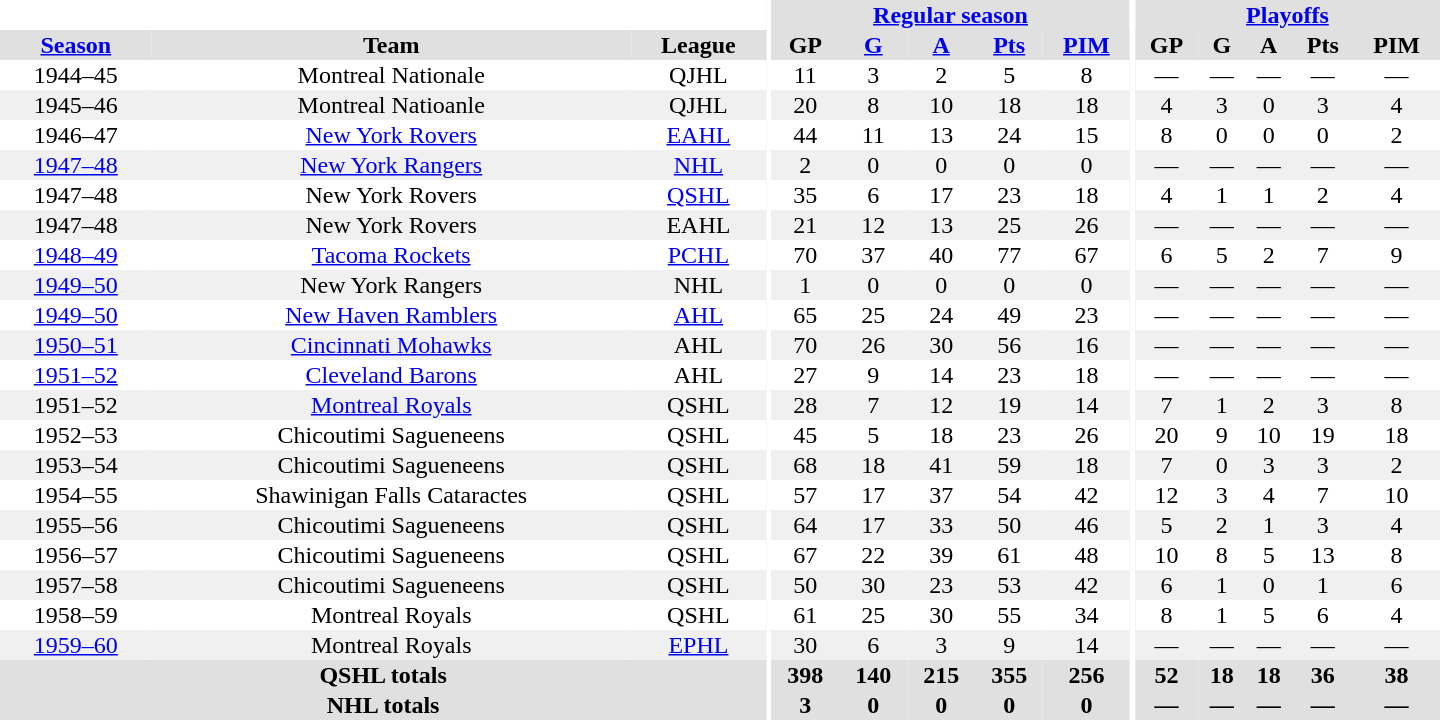<table border="0" cellpadding="1" cellspacing="0" style="text-align:center; width:60em">
<tr bgcolor="#e0e0e0">
<th colspan="3" bgcolor="#ffffff"></th>
<th rowspan="100" bgcolor="#ffffff"></th>
<th colspan="5"><a href='#'>Regular season</a></th>
<th rowspan="100" bgcolor="#ffffff"></th>
<th colspan="5"><a href='#'>Playoffs</a></th>
</tr>
<tr bgcolor="#e0e0e0">
<th><a href='#'>Season</a></th>
<th>Team</th>
<th>League</th>
<th>GP</th>
<th><a href='#'>G</a></th>
<th><a href='#'>A</a></th>
<th><a href='#'>Pts</a></th>
<th><a href='#'>PIM</a></th>
<th>GP</th>
<th>G</th>
<th>A</th>
<th>Pts</th>
<th>PIM</th>
</tr>
<tr>
<td>1944–45</td>
<td>Montreal Nationale</td>
<td>QJHL</td>
<td>11</td>
<td>3</td>
<td>2</td>
<td>5</td>
<td>8</td>
<td>—</td>
<td>—</td>
<td>—</td>
<td>—</td>
<td>—</td>
</tr>
<tr bgcolor="#f0f0f0">
<td>1945–46</td>
<td>Montreal Natioanle</td>
<td>QJHL</td>
<td>20</td>
<td>8</td>
<td>10</td>
<td>18</td>
<td>18</td>
<td>4</td>
<td>3</td>
<td>0</td>
<td>3</td>
<td>4</td>
</tr>
<tr>
<td>1946–47</td>
<td><a href='#'>New York Rovers</a></td>
<td><a href='#'>EAHL</a></td>
<td>44</td>
<td>11</td>
<td>13</td>
<td>24</td>
<td>15</td>
<td>8</td>
<td>0</td>
<td>0</td>
<td>0</td>
<td>2</td>
</tr>
<tr bgcolor="#f0f0f0">
<td><a href='#'>1947–48</a></td>
<td><a href='#'>New York Rangers</a></td>
<td><a href='#'>NHL</a></td>
<td>2</td>
<td>0</td>
<td>0</td>
<td>0</td>
<td>0</td>
<td>—</td>
<td>—</td>
<td>—</td>
<td>—</td>
<td>—</td>
</tr>
<tr>
<td>1947–48</td>
<td>New York Rovers</td>
<td><a href='#'>QSHL</a></td>
<td>35</td>
<td>6</td>
<td>17</td>
<td>23</td>
<td>18</td>
<td>4</td>
<td>1</td>
<td>1</td>
<td>2</td>
<td>4</td>
</tr>
<tr bgcolor="#f0f0f0">
<td>1947–48</td>
<td>New York Rovers</td>
<td>EAHL</td>
<td>21</td>
<td>12</td>
<td>13</td>
<td>25</td>
<td>26</td>
<td>—</td>
<td>—</td>
<td>—</td>
<td>—</td>
<td>—</td>
</tr>
<tr>
<td><a href='#'>1948–49</a></td>
<td><a href='#'>Tacoma Rockets</a></td>
<td><a href='#'>PCHL</a></td>
<td>70</td>
<td>37</td>
<td>40</td>
<td>77</td>
<td>67</td>
<td>6</td>
<td>5</td>
<td>2</td>
<td>7</td>
<td>9</td>
</tr>
<tr bgcolor="#f0f0f0">
<td><a href='#'>1949–50</a></td>
<td>New York Rangers</td>
<td>NHL</td>
<td>1</td>
<td>0</td>
<td>0</td>
<td>0</td>
<td>0</td>
<td>—</td>
<td>—</td>
<td>—</td>
<td>—</td>
<td>—</td>
</tr>
<tr>
<td><a href='#'>1949–50</a></td>
<td><a href='#'>New Haven Ramblers</a></td>
<td><a href='#'>AHL</a></td>
<td>65</td>
<td>25</td>
<td>24</td>
<td>49</td>
<td>23</td>
<td>—</td>
<td>—</td>
<td>—</td>
<td>—</td>
<td>—</td>
</tr>
<tr bgcolor="#f0f0f0">
<td><a href='#'>1950–51</a></td>
<td><a href='#'>Cincinnati Mohawks</a></td>
<td>AHL</td>
<td>70</td>
<td>26</td>
<td>30</td>
<td>56</td>
<td>16</td>
<td>—</td>
<td>—</td>
<td>—</td>
<td>—</td>
<td>—</td>
</tr>
<tr>
<td><a href='#'>1951–52</a></td>
<td><a href='#'>Cleveland Barons</a></td>
<td>AHL</td>
<td>27</td>
<td>9</td>
<td>14</td>
<td>23</td>
<td>18</td>
<td>—</td>
<td>—</td>
<td>—</td>
<td>—</td>
<td>—</td>
</tr>
<tr bgcolor="#f0f0f0">
<td>1951–52</td>
<td><a href='#'>Montreal Royals</a></td>
<td>QSHL</td>
<td>28</td>
<td>7</td>
<td>12</td>
<td>19</td>
<td>14</td>
<td>7</td>
<td>1</td>
<td>2</td>
<td>3</td>
<td>8</td>
</tr>
<tr>
<td>1952–53</td>
<td>Chicoutimi Sagueneens</td>
<td>QSHL</td>
<td>45</td>
<td>5</td>
<td>18</td>
<td>23</td>
<td>26</td>
<td>20</td>
<td>9</td>
<td>10</td>
<td>19</td>
<td>18</td>
</tr>
<tr bgcolor="#f0f0f0">
<td>1953–54</td>
<td>Chicoutimi Sagueneens</td>
<td>QSHL</td>
<td>68</td>
<td>18</td>
<td>41</td>
<td>59</td>
<td>18</td>
<td>7</td>
<td>0</td>
<td>3</td>
<td>3</td>
<td>2</td>
</tr>
<tr>
<td>1954–55</td>
<td>Shawinigan Falls Cataractes</td>
<td>QSHL</td>
<td>57</td>
<td>17</td>
<td>37</td>
<td>54</td>
<td>42</td>
<td>12</td>
<td>3</td>
<td>4</td>
<td>7</td>
<td>10</td>
</tr>
<tr bgcolor="#f0f0f0">
<td>1955–56</td>
<td>Chicoutimi Sagueneens</td>
<td>QSHL</td>
<td>64</td>
<td>17</td>
<td>33</td>
<td>50</td>
<td>46</td>
<td>5</td>
<td>2</td>
<td>1</td>
<td>3</td>
<td>4</td>
</tr>
<tr>
<td>1956–57</td>
<td>Chicoutimi Sagueneens</td>
<td>QSHL</td>
<td>67</td>
<td>22</td>
<td>39</td>
<td>61</td>
<td>48</td>
<td>10</td>
<td>8</td>
<td>5</td>
<td>13</td>
<td>8</td>
</tr>
<tr bgcolor="#f0f0f0">
<td>1957–58</td>
<td>Chicoutimi Sagueneens</td>
<td>QSHL</td>
<td>50</td>
<td>30</td>
<td>23</td>
<td>53</td>
<td>42</td>
<td>6</td>
<td>1</td>
<td>0</td>
<td>1</td>
<td>6</td>
</tr>
<tr>
<td>1958–59</td>
<td>Montreal Royals</td>
<td>QSHL</td>
<td>61</td>
<td>25</td>
<td>30</td>
<td>55</td>
<td>34</td>
<td>8</td>
<td>1</td>
<td>5</td>
<td>6</td>
<td>4</td>
</tr>
<tr bgcolor="#f0f0f0">
<td><a href='#'>1959–60</a></td>
<td>Montreal Royals</td>
<td><a href='#'>EPHL</a></td>
<td>30</td>
<td>6</td>
<td>3</td>
<td>9</td>
<td>14</td>
<td>—</td>
<td>—</td>
<td>—</td>
<td>—</td>
<td>—</td>
</tr>
<tr bgcolor="#e0e0e0">
<th colspan="3">QSHL totals</th>
<th>398</th>
<th>140</th>
<th>215</th>
<th>355</th>
<th>256</th>
<th>52</th>
<th>18</th>
<th>18</th>
<th>36</th>
<th>38</th>
</tr>
<tr bgcolor="#e0e0e0">
<th colspan="3">NHL totals</th>
<th>3</th>
<th>0</th>
<th>0</th>
<th>0</th>
<th>0</th>
<th>—</th>
<th>—</th>
<th>—</th>
<th>—</th>
<th>—</th>
</tr>
</table>
